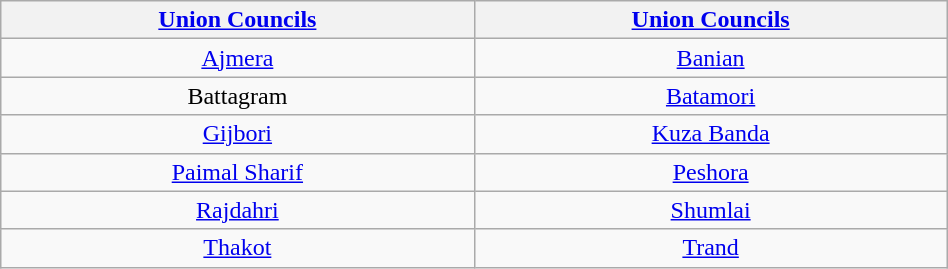<table class="wikitable" style="text-align:center; width:50%; margin:auto">
<tr>
<th colspan=><a href='#'>Union Councils</a></th>
<th colspan=><a href='#'>Union Councils</a></th>
</tr>
<tr>
<td><a href='#'>Ajmera</a></td>
<td><a href='#'>Banian</a></td>
</tr>
<tr>
<td>Battagram</td>
<td><a href='#'>Batamori</a></td>
</tr>
<tr>
<td><a href='#'>Gijbori</a></td>
<td><a href='#'>Kuza Banda</a></td>
</tr>
<tr>
<td><a href='#'>Paimal Sharif</a></td>
<td><a href='#'>Peshora</a></td>
</tr>
<tr>
<td><a href='#'>Rajdahri</a></td>
<td><a href='#'>Shumlai</a></td>
</tr>
<tr>
<td><a href='#'>Thakot</a></td>
<td><a href='#'>Trand</a></td>
</tr>
</table>
